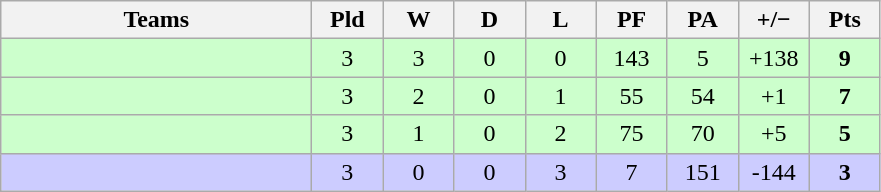<table class="wikitable" style="text-align: center;">
<tr>
<th width="200">Teams</th>
<th width="40">Pld</th>
<th width="40">W</th>
<th width="40">D</th>
<th width="40">L</th>
<th width="40">PF</th>
<th width="40">PA</th>
<th width="40">+/−</th>
<th width="40">Pts</th>
</tr>
<tr bgcolor=ccffcc>
<td align=left></td>
<td>3</td>
<td>3</td>
<td>0</td>
<td>0</td>
<td>143</td>
<td>5</td>
<td>+138</td>
<td><strong>9</strong></td>
</tr>
<tr bgcolor=ccffcc>
<td align=left></td>
<td>3</td>
<td>2</td>
<td>0</td>
<td>1</td>
<td>55</td>
<td>54</td>
<td>+1</td>
<td><strong>7</strong></td>
</tr>
<tr bgcolor=ccffcc>
<td align=left></td>
<td>3</td>
<td>1</td>
<td>0</td>
<td>2</td>
<td>75</td>
<td>70</td>
<td>+5</td>
<td><strong>5</strong></td>
</tr>
<tr bgcolor=ccccff>
<td align=left></td>
<td>3</td>
<td>0</td>
<td>0</td>
<td>3</td>
<td>7</td>
<td>151</td>
<td>-144</td>
<td><strong>3</strong></td>
</tr>
</table>
